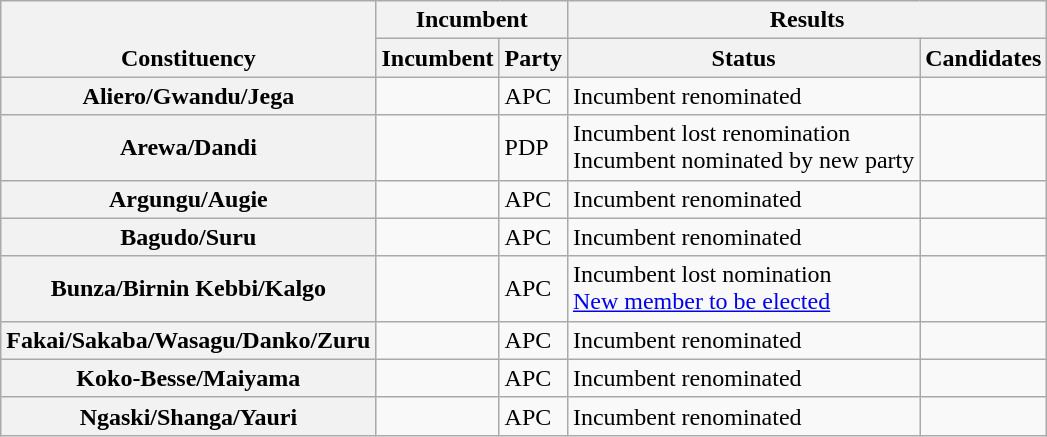<table class="wikitable sortable">
<tr valign=bottom>
<th rowspan=2>Constituency</th>
<th colspan=2>Incumbent</th>
<th colspan=2>Results</th>
</tr>
<tr valign=bottom>
<th>Incumbent</th>
<th>Party</th>
<th>Status</th>
<th>Candidates</th>
</tr>
<tr>
<th>Aliero/Gwandu/Jega</th>
<td></td>
<td>APC</td>
<td>Incumbent renominated</td>
<td nowrap></td>
</tr>
<tr>
<th>Arewa/Dandi</th>
<td></td>
<td>PDP</td>
<td>Incumbent lost renomination<br>Incumbent nominated by new party</td>
<td nowrap></td>
</tr>
<tr>
<th>Argungu/Augie</th>
<td></td>
<td>APC</td>
<td>Incumbent renominated</td>
<td nowrap></td>
</tr>
<tr>
<th>Bagudo/Suru</th>
<td></td>
<td>APC</td>
<td>Incumbent renominated</td>
<td nowrap></td>
</tr>
<tr>
<th>Bunza/Birnin Kebbi/Kalgo</th>
<td></td>
<td>APC</td>
<td>Incumbent lost nomination<br><a href='#'>New member to be elected</a></td>
<td nowrap></td>
</tr>
<tr>
<th>Fakai/Sakaba/Wasagu/Danko/Zuru</th>
<td></td>
<td>APC</td>
<td>Incumbent renominated</td>
<td nowrap></td>
</tr>
<tr>
<th>Koko-Besse/Maiyama</th>
<td></td>
<td>APC</td>
<td>Incumbent renominated</td>
<td nowrap></td>
</tr>
<tr>
<th>Ngaski/Shanga/Yauri</th>
<td></td>
<td>APC</td>
<td>Incumbent renominated</td>
<td nowrap></td>
</tr>
</table>
